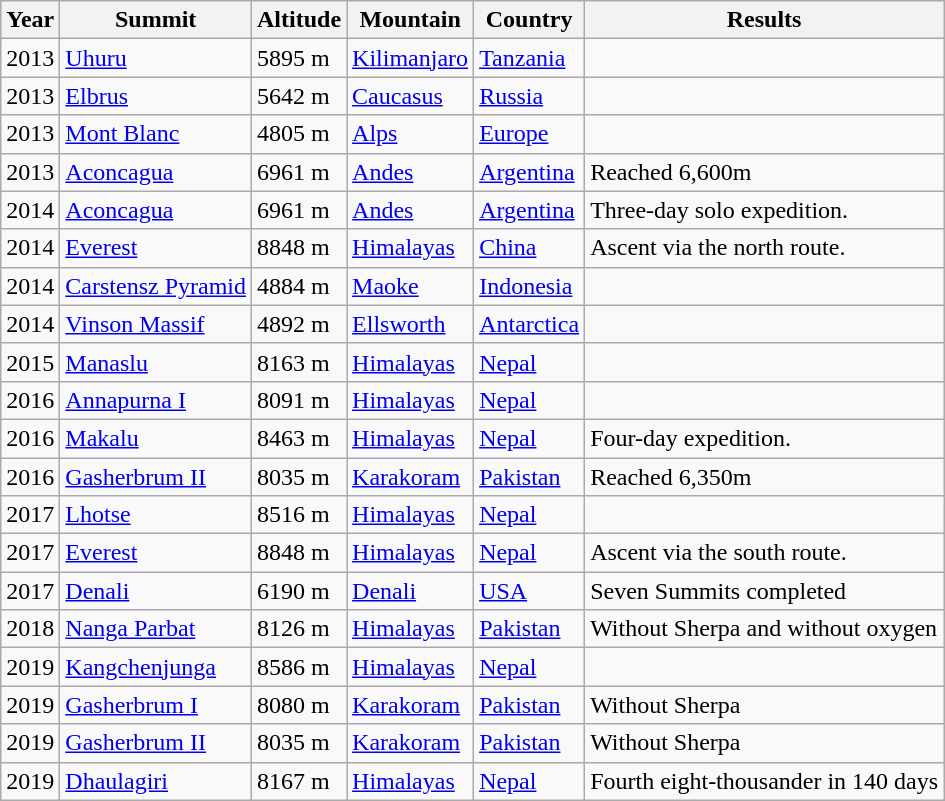<table class="wikitable">
<tr>
<th>Year</th>
<th>Summit</th>
<th>Altitude</th>
<th>Mountain</th>
<th>Country</th>
<th>Results</th>
</tr>
<tr>
<td>2013</td>
<td><a href='#'>Uhuru</a></td>
<td>5895 m</td>
<td><a href='#'>Kilimanjaro</a></td>
<td><a href='#'>Tanzania</a></td>
<td></td>
</tr>
<tr>
<td>2013</td>
<td><a href='#'>Elbrus</a></td>
<td>5642 m</td>
<td><a href='#'>Caucasus</a></td>
<td><a href='#'>Russia</a></td>
<td></td>
</tr>
<tr>
<td>2013</td>
<td><a href='#'>Mont Blanc</a></td>
<td>4805 m</td>
<td><a href='#'>Alps</a></td>
<td><a href='#'>Europe</a></td>
<td></td>
</tr>
<tr>
<td>2013</td>
<td><a href='#'>Aconcagua</a></td>
<td>6961 m</td>
<td><a href='#'>Andes</a></td>
<td><a href='#'>Argentina</a></td>
<td>Reached 6,600m </td>
</tr>
<tr>
<td>2014</td>
<td><a href='#'>Aconcagua</a></td>
<td>6961 m</td>
<td><a href='#'>Andes</a></td>
<td><a href='#'>Argentina</a></td>
<td> Three-day solo expedition.</td>
</tr>
<tr>
<td>2014</td>
<td><a href='#'>Everest</a></td>
<td>8848 m</td>
<td><a href='#'>Himalayas</a></td>
<td><a href='#'>China</a></td>
<td> Ascent via the north route.</td>
</tr>
<tr>
<td>2014</td>
<td><a href='#'>Carstensz Pyramid</a></td>
<td>4884 m</td>
<td><a href='#'>Maoke</a></td>
<td><a href='#'>Indonesia</a></td>
<td></td>
</tr>
<tr>
<td>2014</td>
<td><a href='#'>Vinson Massif</a></td>
<td>4892 m</td>
<td><a href='#'>Ellsworth</a></td>
<td><a href='#'>Antarctica</a></td>
<td></td>
</tr>
<tr>
<td>2015</td>
<td><a href='#'>Manaslu</a></td>
<td>8163 m</td>
<td><a href='#'>Himalayas</a></td>
<td><a href='#'>Nepal</a></td>
<td></td>
</tr>
<tr>
<td>2016</td>
<td><a href='#'>Annapurna I</a></td>
<td>8091 m</td>
<td><a href='#'>Himalayas</a></td>
<td><a href='#'>Nepal</a></td>
<td></td>
</tr>
<tr>
<td>2016</td>
<td><a href='#'>Makalu</a></td>
<td>8463 m</td>
<td><a href='#'>Himalayas</a></td>
<td><a href='#'>Nepal</a></td>
<td> Four-day expedition.</td>
</tr>
<tr>
<td>2016</td>
<td><a href='#'>Gasherbrum II</a></td>
<td>8035 m</td>
<td><a href='#'>Karakoram</a></td>
<td><a href='#'>Pakistan</a></td>
<td> Reached 6,350m</td>
</tr>
<tr>
<td>2017</td>
<td><a href='#'>Lhotse</a></td>
<td>8516 m</td>
<td><a href='#'>Himalayas</a></td>
<td><a href='#'>Nepal</a></td>
<td></td>
</tr>
<tr>
<td>2017</td>
<td><a href='#'>Everest</a></td>
<td>8848 m</td>
<td><a href='#'>Himalayas</a></td>
<td><a href='#'>Nepal</a></td>
<td> Ascent via the south route.</td>
</tr>
<tr>
<td>2017</td>
<td><a href='#'>Denali</a></td>
<td>6190 m</td>
<td><a href='#'>Denali</a></td>
<td><a href='#'>USA</a></td>
<td>Seven Summits completed</td>
</tr>
<tr>
<td>2018</td>
<td><a href='#'>Nanga Parbat</a></td>
<td>8126 m</td>
<td><a href='#'>Himalayas</a></td>
<td><a href='#'>Pakistan</a></td>
<td> Without Sherpa and without oxygen</td>
</tr>
<tr>
<td>2019</td>
<td><a href='#'>Kangchenjunga</a></td>
<td>8586 m</td>
<td><a href='#'>Himalayas</a></td>
<td><a href='#'>Nepal</a></td>
<td></td>
</tr>
<tr>
<td>2019</td>
<td><a href='#'>Gasherbrum I</a></td>
<td>8080 m</td>
<td><a href='#'>Karakoram</a></td>
<td><a href='#'>Pakistan</a></td>
<td> Without Sherpa</td>
</tr>
<tr>
<td>2019</td>
<td><a href='#'>Gasherbrum II</a></td>
<td>8035 m</td>
<td><a href='#'>Karakoram</a></td>
<td><a href='#'>Pakistan</a></td>
<td> Without Sherpa</td>
</tr>
<tr>
<td>2019</td>
<td><a href='#'>Dhaulagiri</a></td>
<td>8167 m</td>
<td><a href='#'>Himalayas</a></td>
<td><a href='#'>Nepal</a></td>
<td> Fourth eight-thousander in 140 days</td>
</tr>
</table>
